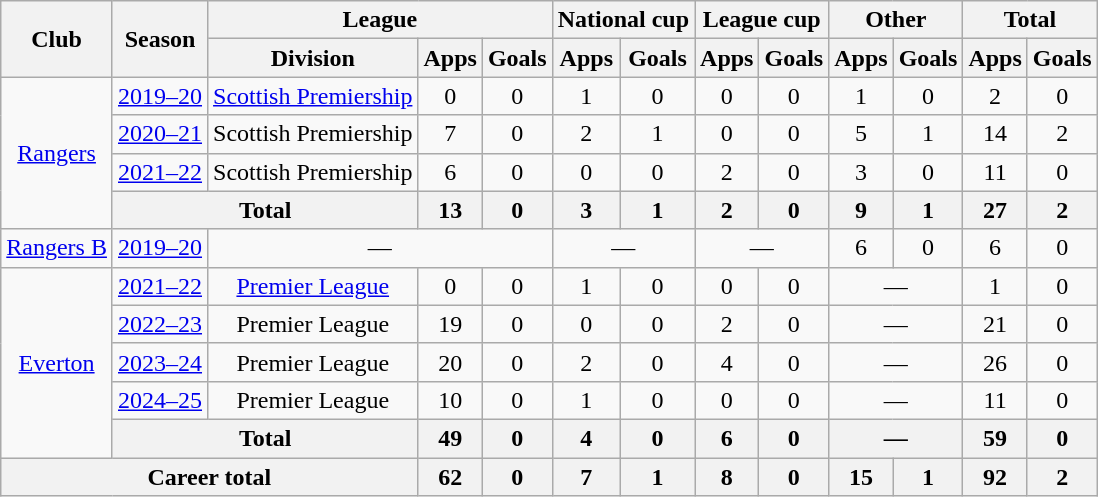<table class="wikitable" style="text-align: center;">
<tr>
<th rowspan="2">Club</th>
<th rowspan="2">Season</th>
<th colspan="3">League</th>
<th colspan="2">National cup</th>
<th colspan="2">League cup</th>
<th colspan="2">Other</th>
<th colspan="2">Total</th>
</tr>
<tr>
<th>Division</th>
<th>Apps</th>
<th>Goals</th>
<th>Apps</th>
<th>Goals</th>
<th>Apps</th>
<th>Goals</th>
<th>Apps</th>
<th>Goals</th>
<th>Apps</th>
<th>Goals</th>
</tr>
<tr>
<td rowspan="4"><a href='#'>Rangers</a></td>
<td><a href='#'>2019–20</a></td>
<td><a href='#'>Scottish Premiership</a></td>
<td>0</td>
<td>0</td>
<td>1</td>
<td>0</td>
<td>0</td>
<td>0</td>
<td>1</td>
<td>0</td>
<td>2</td>
<td>0</td>
</tr>
<tr>
<td><a href='#'>2020–21</a></td>
<td>Scottish Premiership</td>
<td>7</td>
<td>0</td>
<td>2</td>
<td>1</td>
<td>0</td>
<td>0</td>
<td>5</td>
<td>1</td>
<td>14</td>
<td>2</td>
</tr>
<tr>
<td><a href='#'>2021–22</a></td>
<td>Scottish Premiership</td>
<td>6</td>
<td>0</td>
<td>0</td>
<td>0</td>
<td>2</td>
<td>0</td>
<td>3</td>
<td>0</td>
<td>11</td>
<td>0</td>
</tr>
<tr>
<th colspan="2">Total</th>
<th>13</th>
<th>0</th>
<th>3</th>
<th>1</th>
<th>2</th>
<th>0</th>
<th>9</th>
<th>1</th>
<th>27</th>
<th>2</th>
</tr>
<tr>
<td><a href='#'>Rangers B</a></td>
<td><a href='#'>2019–20</a></td>
<td colspan=3>—</td>
<td colspan=2>—</td>
<td colspan=2>—</td>
<td>6</td>
<td>0</td>
<td>6</td>
<td>0</td>
</tr>
<tr>
<td rowspan="5"><a href='#'>Everton</a></td>
<td><a href='#'>2021–22</a></td>
<td><a href='#'>Premier League</a></td>
<td>0</td>
<td>0</td>
<td>1</td>
<td>0</td>
<td>0</td>
<td>0</td>
<td colspan="2">—</td>
<td>1</td>
<td>0</td>
</tr>
<tr>
<td><a href='#'>2022–23</a></td>
<td>Premier League</td>
<td>19</td>
<td>0</td>
<td>0</td>
<td>0</td>
<td>2</td>
<td>0</td>
<td colspan="2">—</td>
<td>21</td>
<td>0</td>
</tr>
<tr>
<td><a href='#'>2023–24</a></td>
<td>Premier League</td>
<td>20</td>
<td>0</td>
<td>2</td>
<td>0</td>
<td>4</td>
<td>0</td>
<td colspan="2">—</td>
<td>26</td>
<td>0</td>
</tr>
<tr>
<td><a href='#'>2024–25</a></td>
<td>Premier League</td>
<td>10</td>
<td>0</td>
<td>1</td>
<td>0</td>
<td>0</td>
<td>0</td>
<td colspan="2">—</td>
<td>11</td>
<td>0</td>
</tr>
<tr>
<th colspan="2">Total</th>
<th>49</th>
<th>0</th>
<th>4</th>
<th>0</th>
<th>6</th>
<th>0</th>
<th colspan="2">—</th>
<th>59</th>
<th>0</th>
</tr>
<tr>
<th colspan="3">Career total</th>
<th>62</th>
<th>0</th>
<th>7</th>
<th>1</th>
<th>8</th>
<th>0</th>
<th>15</th>
<th>1</th>
<th>92</th>
<th>2</th>
</tr>
</table>
